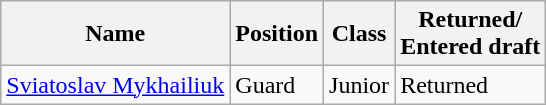<table class="wikitable">
<tr>
<th>Name</th>
<th>Position</th>
<th>Class</th>
<th>Returned/<br>Entered draft</th>
</tr>
<tr>
<td><a href='#'>Sviatoslav Mykhailiuk</a></td>
<td>Guard</td>
<td>Junior</td>
<td>Returned</td>
</tr>
</table>
